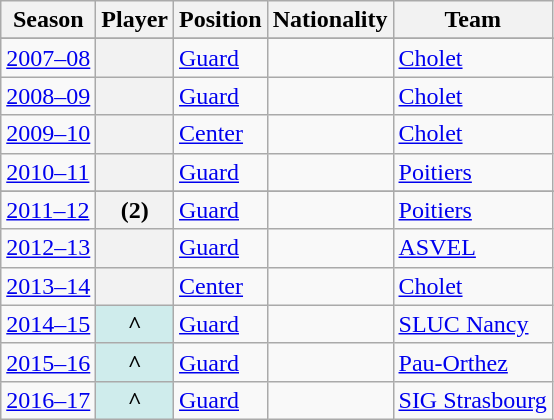<table class="wikitable plainrowheaders sortable" summary="Season (sortable), Player (sortable), Position (sortable), Nationality (sortable) and Team (sortable)">
<tr>
<th scope="col">Season</th>
<th scope="col">Player</th>
<th scope="col">Position</th>
<th scope="col">Nationality</th>
<th scope="col">Team</th>
</tr>
<tr>
</tr>
<tr>
<td><a href='#'>2007–08</a></td>
<th scope="row"></th>
<td><a href='#'>Guard</a></td>
<td></td>
<td><a href='#'>Cholet</a></td>
</tr>
<tr>
<td><a href='#'>2008–09</a></td>
<th scope="row"></th>
<td><a href='#'>Guard</a></td>
<td></td>
<td><a href='#'>Cholet</a></td>
</tr>
<tr>
<td><a href='#'>2009–10</a></td>
<th scope="row"></th>
<td><a href='#'>Center</a></td>
<td></td>
<td><a href='#'>Cholet</a></td>
</tr>
<tr>
<td><a href='#'>2010–11</a></td>
<th scope="row"></th>
<td><a href='#'>Guard</a></td>
<td></td>
<td><a href='#'>Poitiers</a></td>
</tr>
<tr>
</tr>
<tr>
<td><a href='#'>2011–12</a></td>
<th scope="row"> (2)</th>
<td><a href='#'>Guard</a></td>
<td></td>
<td><a href='#'>Poitiers</a></td>
</tr>
<tr>
<td><a href='#'>2012–13</a></td>
<th scope="row"></th>
<td><a href='#'>Guard</a></td>
<td></td>
<td><a href='#'>ASVEL</a></td>
</tr>
<tr>
<td><a href='#'>2013–14</a></td>
<th scope="row"></th>
<td><a href='#'>Center</a></td>
<td></td>
<td><a href='#'>Cholet</a></td>
</tr>
<tr>
<td><a href='#'>2014–15</a></td>
<th scope="row" style="background-color:#CFECEC;">^</th>
<td><a href='#'>Guard</a></td>
<td></td>
<td><a href='#'>SLUC Nancy</a></td>
</tr>
<tr>
<td><a href='#'>2015–16</a></td>
<th scope="row" style="background-color:#CFECEC;">^</th>
<td><a href='#'>Guard</a></td>
<td></td>
<td><a href='#'>Pau-Orthez</a></td>
</tr>
<tr>
<td><a href='#'>2016–17</a></td>
<th scope="row" style="background-color:#CFECEC;">^</th>
<td><a href='#'>Guard</a></td>
<td></td>
<td><a href='#'>SIG Strasbourg</a></td>
</tr>
</table>
